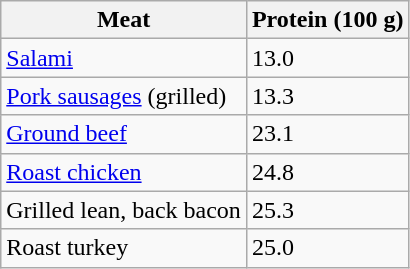<table class="wikitable">
<tr>
<th>Meat</th>
<th>Protein (100 g)</th>
</tr>
<tr>
<td><a href='#'>Salami</a></td>
<td>13.0</td>
</tr>
<tr>
<td><a href='#'>Pork sausages</a> (grilled)</td>
<td>13.3</td>
</tr>
<tr>
<td><a href='#'>Ground beef</a></td>
<td>23.1</td>
</tr>
<tr>
<td><a href='#'>Roast chicken</a></td>
<td>24.8</td>
</tr>
<tr>
<td>Grilled lean, back bacon</td>
<td>25.3</td>
</tr>
<tr>
<td>Roast turkey</td>
<td>25.0</td>
</tr>
</table>
